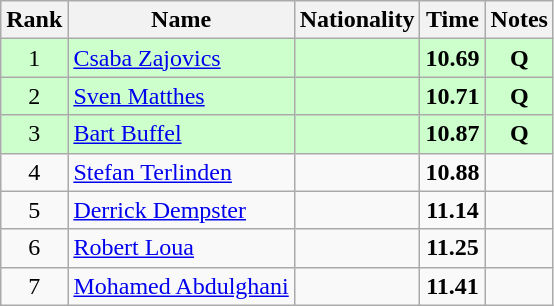<table class="wikitable sortable" style="text-align:center">
<tr>
<th>Rank</th>
<th>Name</th>
<th>Nationality</th>
<th>Time</th>
<th>Notes</th>
</tr>
<tr bgcolor=ccffcc>
<td>1</td>
<td align=left><a href='#'>Csaba Zajovics</a></td>
<td align=left></td>
<td><strong>10.69</strong></td>
<td><strong>Q</strong></td>
</tr>
<tr bgcolor=ccffcc>
<td>2</td>
<td align=left><a href='#'>Sven Matthes</a></td>
<td align=left></td>
<td><strong>10.71</strong></td>
<td><strong>Q</strong></td>
</tr>
<tr bgcolor=ccffcc>
<td>3</td>
<td align=left><a href='#'>Bart Buffel</a></td>
<td align=left></td>
<td><strong>10.87</strong></td>
<td><strong>Q</strong></td>
</tr>
<tr>
<td>4</td>
<td align=left><a href='#'>Stefan Terlinden</a></td>
<td align=left></td>
<td><strong>10.88</strong></td>
<td></td>
</tr>
<tr>
<td>5</td>
<td align=left><a href='#'>Derrick Dempster</a></td>
<td align=left></td>
<td><strong>11.14</strong></td>
<td></td>
</tr>
<tr>
<td>6</td>
<td align=left><a href='#'>Robert Loua</a></td>
<td align=left></td>
<td><strong>11.25</strong></td>
<td></td>
</tr>
<tr>
<td>7</td>
<td align=left><a href='#'>Mohamed Abdulghani</a></td>
<td align=left></td>
<td><strong>11.41</strong></td>
<td></td>
</tr>
</table>
